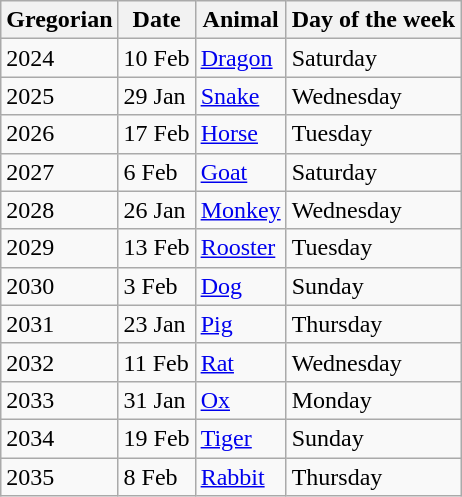<table class="wikitable">
<tr>
<th>Gregorian</th>
<th>Date</th>
<th>Animal</th>
<th>Day of the week</th>
</tr>
<tr>
<td>2024</td>
<td>10 Feb</td>
<td><a href='#'>Dragon</a></td>
<td>Saturday</td>
</tr>
<tr>
<td>2025</td>
<td>29 Jan</td>
<td><a href='#'>Snake</a></td>
<td>Wednesday</td>
</tr>
<tr>
<td>2026</td>
<td>17 Feb</td>
<td><a href='#'>Horse</a></td>
<td>Tuesday</td>
</tr>
<tr>
<td>2027</td>
<td>6 Feb</td>
<td><a href='#'>Goat</a></td>
<td>Saturday</td>
</tr>
<tr>
<td>2028</td>
<td>26 Jan</td>
<td><a href='#'>Monkey</a></td>
<td>Wednesday</td>
</tr>
<tr>
<td>2029</td>
<td>13 Feb</td>
<td><a href='#'>Rooster</a></td>
<td>Tuesday</td>
</tr>
<tr>
<td>2030</td>
<td>3 Feb</td>
<td><a href='#'>Dog</a></td>
<td>Sunday</td>
</tr>
<tr>
<td>2031</td>
<td>23 Jan</td>
<td><a href='#'>Pig</a></td>
<td>Thursday</td>
</tr>
<tr>
<td>2032</td>
<td>11 Feb</td>
<td><a href='#'>Rat</a></td>
<td>Wednesday</td>
</tr>
<tr>
<td>2033</td>
<td>31 Jan</td>
<td><a href='#'>Ox</a></td>
<td>Monday</td>
</tr>
<tr>
<td>2034</td>
<td>19 Feb</td>
<td><a href='#'>Tiger</a></td>
<td>Sunday</td>
</tr>
<tr>
<td>2035</td>
<td>8 Feb</td>
<td><a href='#'>Rabbit</a></td>
<td>Thursday</td>
</tr>
</table>
